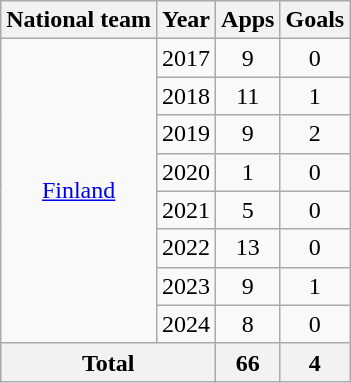<table class="wikitable" style="text-align:center">
<tr>
<th>National team</th>
<th>Year</th>
<th>Apps</th>
<th>Goals</th>
</tr>
<tr>
<td rowspan="8"><a href='#'>Finland</a></td>
<td>2017</td>
<td>9</td>
<td>0</td>
</tr>
<tr>
<td>2018</td>
<td>11</td>
<td>1</td>
</tr>
<tr>
<td>2019</td>
<td>9</td>
<td>2</td>
</tr>
<tr>
<td>2020</td>
<td>1</td>
<td>0</td>
</tr>
<tr>
<td>2021</td>
<td>5</td>
<td>0</td>
</tr>
<tr>
<td>2022</td>
<td>13</td>
<td>0</td>
</tr>
<tr>
<td>2023</td>
<td>9</td>
<td>1</td>
</tr>
<tr>
<td>2024</td>
<td>8</td>
<td>0</td>
</tr>
<tr>
<th colspan="2">Total</th>
<th>66</th>
<th>4</th>
</tr>
</table>
